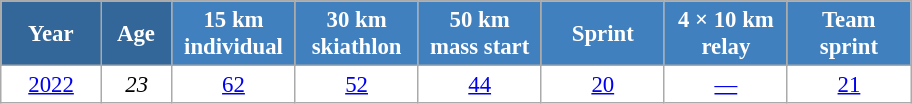<table class="wikitable" style="font-size:95%; text-align:center; border:grey solid 1px; border-collapse:collapse; background:#ffffff;">
<tr>
<th style="background-color:#369; color:white; width:60px;"> Year </th>
<th style="background-color:#369; color:white; width:40px;"> Age </th>
<th style="background-color:#4180be; color:white; width:75px;"> 15 km <br> individual </th>
<th style="background-color:#4180be; color:white; width:75px;"> 30 km <br> skiathlon </th>
<th style="background-color:#4180be; color:white; width:75px;"> 50 km <br> mass start </th>
<th style="background-color:#4180be; color:white; width:75px;"> Sprint </th>
<th style="background-color:#4180be; color:white; width:75px;"> 4 × 10 km <br> relay </th>
<th style="background-color:#4180be; color:white; width:75px;"> Team <br> sprint </th>
</tr>
<tr>
<td><a href='#'>2022</a></td>
<td><em>23</em></td>
<td><a href='#'>62</a></td>
<td><a href='#'>52</a></td>
<td><a href='#'>44</a></td>
<td><a href='#'>20</a></td>
<td><a href='#'>—</a></td>
<td><a href='#'>21</a></td>
</tr>
</table>
